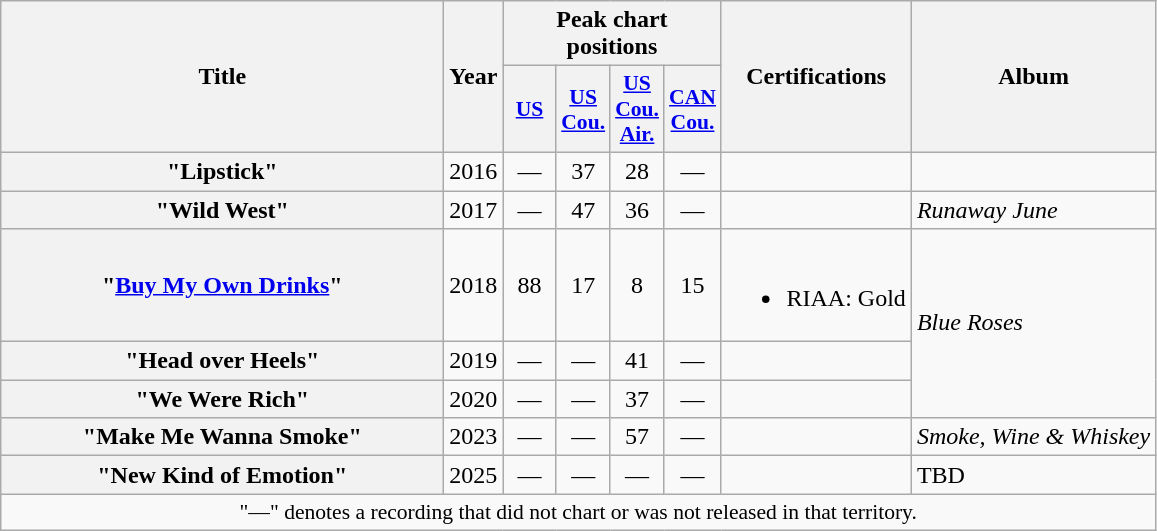<table class="wikitable plainrowheaders" style="text-align:center;" border="1">
<tr>
<th scope="col" rowspan="2" style="width:18em;">Title</th>
<th scope="col" rowspan="2">Year</th>
<th scope="col" colspan="4">Peak chart positions</th>
<th rowspan="2">Certifications</th>
<th scope="col" rowspan="2">Album</th>
</tr>
<tr>
<th scope="col" style="width:2em;font-size:90%;"><a href='#'>US</a><br></th>
<th scope="col" style="width:2em;font-size:90%;"><a href='#'>US<br>Cou.</a><br></th>
<th scope="col" style="width:2em;font-size:90%;"><a href='#'>US<br>Cou.<br>Air.</a><br></th>
<th scope="col" style="width:2em;font-size:90%;"><a href='#'>CAN<br>Cou.</a><br></th>
</tr>
<tr>
<th scope="row">"Lipstick"</th>
<td>2016</td>
<td>—</td>
<td>37</td>
<td>28</td>
<td>—</td>
<td></td>
<td></td>
</tr>
<tr>
<th scope="row">"Wild West"</th>
<td>2017</td>
<td>—</td>
<td>47</td>
<td>36</td>
<td>—</td>
<td></td>
<td align="left"><em>Runaway June</em></td>
</tr>
<tr>
<th scope="row">"<a href='#'>Buy My Own Drinks</a>"</th>
<td>2018</td>
<td>88</td>
<td>17</td>
<td>8</td>
<td>15</td>
<td><br><ul><li>RIAA: Gold</li></ul></td>
<td align="left" rowspan="3"><em>Blue Roses</em></td>
</tr>
<tr>
<th scope="row">"Head over Heels"</th>
<td>2019</td>
<td>—</td>
<td>—</td>
<td>41</td>
<td>—</td>
<td></td>
</tr>
<tr>
<th scope="row">"We Were Rich"</th>
<td>2020</td>
<td>—</td>
<td>—</td>
<td>37</td>
<td>—</td>
<td></td>
</tr>
<tr>
<th scope="row">"Make Me Wanna Smoke"</th>
<td>2023</td>
<td>—</td>
<td>—</td>
<td>57</td>
<td>—</td>
<td></td>
<td align="left"><em>Smoke, Wine & Whiskey</em></td>
</tr>
<tr>
<th scope="row">"New Kind of Emotion"</th>
<td>2025</td>
<td>—</td>
<td>—</td>
<td>—</td>
<td>—</td>
<td></td>
<td align="left">TBD</td>
</tr>
<tr>
<td colspan="8" style="font-size:90%">"—" denotes a recording that did not chart or was not released in that territory.</td>
</tr>
</table>
